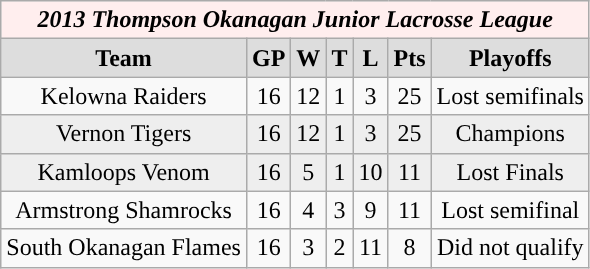<table class="wikitable">
<tr align="center" bgcolor="#ffeeee">
<td colspan="7”"><strong><em>2013 Thompson Okanagan Junior Lacrosse League</em></strong></td>
</tr>
<tr align="center"  bgcolor="#dddddd">
<td><strong>Team </strong></td>
<td><strong> GP </strong></td>
<td><strong> W </strong></td>
<td><strong> T </strong></td>
<td><strong> L </strong></td>
<td><strong>Pts</strong></td>
<td><strong>Playoffs</strong></td>
</tr>
<tr align="center">
<td>Kelowna Raiders</td>
<td>16</td>
<td>12</td>
<td>1</td>
<td>3</td>
<td>25</td>
<td>Lost semifinals</td>
</tr>
<tr align="center" bgcolor="#eeeeee">
<td>Vernon Tigers</td>
<td>16</td>
<td>12</td>
<td>1</td>
<td>3</td>
<td>25</td>
<td>Champions</td>
</tr>
<tr align="center" bgcolor="#eeeeee">
<td>Kamloops Venom</td>
<td>16</td>
<td>5</td>
<td>1</td>
<td>10</td>
<td>11</td>
<td>Lost  Finals</td>
</tr>
<tr align="center">
<td>Armstrong Shamrocks</td>
<td>16</td>
<td>4</td>
<td>3</td>
<td>9</td>
<td>11</td>
<td>Lost semifinal</td>
</tr>
<tr align="center">
<td>South Okanagan Flames</td>
<td>16</td>
<td>3</td>
<td>2</td>
<td>11</td>
<td>8</td>
<td>Did not qualify</td>
</tr>
</table>
